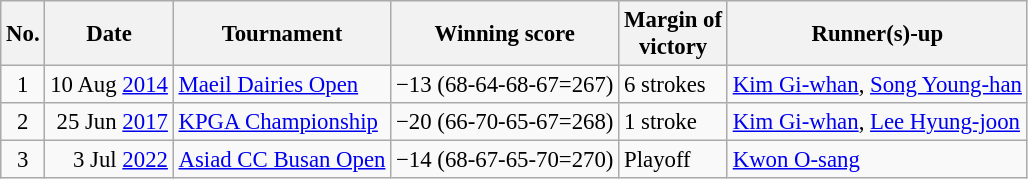<table class="wikitable" style="font-size:95%;">
<tr>
<th>No.</th>
<th>Date</th>
<th>Tournament</th>
<th>Winning score</th>
<th>Margin of<br>victory</th>
<th>Runner(s)-up</th>
</tr>
<tr>
<td align=center>1</td>
<td align=right>10 Aug <a href='#'>2014</a></td>
<td><a href='#'>Maeil Dairies Open</a></td>
<td>−13 (68-64-68-67=267)</td>
<td>6 strokes</td>
<td> <a href='#'>Kim Gi-whan</a>,  <a href='#'>Song Young-han</a></td>
</tr>
<tr>
<td align=center>2</td>
<td align=right>25 Jun <a href='#'>2017</a></td>
<td><a href='#'>KPGA Championship</a></td>
<td>−20 (66-70-65-67=268)</td>
<td>1 stroke</td>
<td> <a href='#'>Kim Gi-whan</a>,  <a href='#'>Lee Hyung-joon</a></td>
</tr>
<tr>
<td align=center>3</td>
<td align=right>3 Jul <a href='#'>2022</a></td>
<td><a href='#'>Asiad CC Busan Open</a></td>
<td>−14 (68-67-65-70=270)</td>
<td>Playoff</td>
<td> <a href='#'>Kwon O-sang</a></td>
</tr>
</table>
